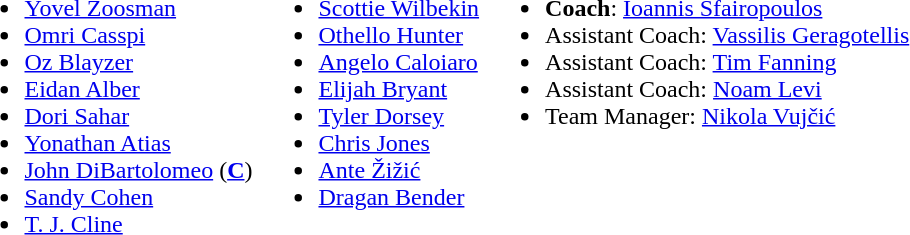<table>
<tr valign="top">
<td><br><ul><li> <a href='#'>Yovel Zoosman</a></li><li> <a href='#'>Omri Casspi</a></li><li> <a href='#'>Oz Blayzer</a></li><li> <a href='#'>Eidan Alber</a></li><li> <a href='#'>Dori Sahar</a></li><li> <a href='#'>Yonathan Atias</a></li><li>  <a href='#'>John DiBartolomeo</a> (<strong><a href='#'>C</a></strong>)</li><li> <a href='#'>Sandy Cohen</a></li><li> <a href='#'>T. J. Cline</a></li></ul></td>
<td><br><ul><li> <a href='#'>Scottie Wilbekin</a></li><li> <a href='#'>Othello Hunter</a></li><li> <a href='#'>Angelo Caloiaro</a></li><li> <a href='#'>Elijah Bryant</a></li><li> <a href='#'>Tyler Dorsey</a></li><li> <a href='#'>Chris Jones</a></li><li> <a href='#'>Ante Žižić</a></li><li> <a href='#'>Dragan Bender</a></li></ul></td>
<td><br><ul><li><strong>Coach</strong>:  <a href='#'>Ioannis Sfairopoulos</a></li><li>Assistant Coach:  <a href='#'>Vassilis Geragotellis</a></li><li>Assistant Coach:  <a href='#'>Tim Fanning</a></li><li>Assistant Coach:  <a href='#'>Noam Levi</a></li><li>Team Manager:  <a href='#'>Nikola Vujčić</a></li></ul></td>
</tr>
</table>
